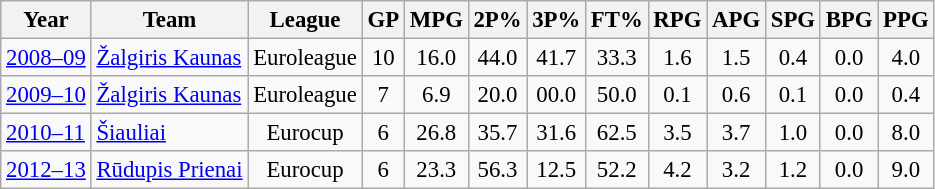<table class="wikitable sortable" style="font-size:95%; text-align:center;">
<tr>
<th>Year</th>
<th>Team</th>
<th>League</th>
<th>GP</th>
<th>MPG</th>
<th>2P%</th>
<th>3P%</th>
<th>FT%</th>
<th>RPG</th>
<th>APG</th>
<th>SPG</th>
<th>BPG</th>
<th>PPG</th>
</tr>
<tr>
<td align="left"><a href='#'>2008–09</a></td>
<td align="left"><a href='#'>Žalgiris Kaunas</a></td>
<td>Euroleague</td>
<td>10</td>
<td>16.0</td>
<td>44.0</td>
<td>41.7</td>
<td>33.3</td>
<td>1.6</td>
<td>1.5</td>
<td>0.4</td>
<td>0.0</td>
<td>4.0</td>
</tr>
<tr>
<td align="left"><a href='#'>2009–10</a></td>
<td align="left"><a href='#'>Žalgiris Kaunas</a></td>
<td>Euroleague</td>
<td>7</td>
<td>6.9</td>
<td>20.0</td>
<td>00.0</td>
<td>50.0</td>
<td>0.1</td>
<td>0.6</td>
<td>0.1</td>
<td>0.0</td>
<td>0.4</td>
</tr>
<tr>
<td align="left"><a href='#'>2010–11</a></td>
<td align="left"><a href='#'>Šiauliai</a></td>
<td>Eurocup</td>
<td>6</td>
<td>26.8</td>
<td>35.7</td>
<td>31.6</td>
<td>62.5</td>
<td>3.5</td>
<td>3.7</td>
<td>1.0</td>
<td>0.0</td>
<td>8.0</td>
</tr>
<tr>
<td align="left"><a href='#'>2012–13</a></td>
<td align="left"><a href='#'>Rūdupis Prienai</a></td>
<td>Eurocup</td>
<td>6</td>
<td>23.3</td>
<td>56.3</td>
<td>12.5</td>
<td>52.2</td>
<td>4.2</td>
<td>3.2</td>
<td>1.2</td>
<td>0.0</td>
<td>9.0</td>
</tr>
</table>
